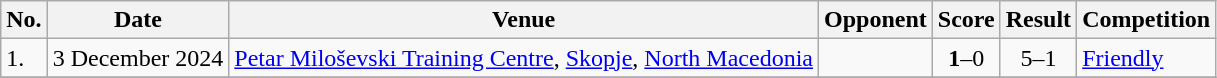<table class="wikitable">
<tr>
<th>No.</th>
<th>Date</th>
<th>Venue</th>
<th>Opponent</th>
<th>Score</th>
<th>Result</th>
<th>Competition</th>
</tr>
<tr>
<td>1.</td>
<td>3 December 2024</td>
<td><a href='#'>Petar Miloševski Training Centre</a>, <a href='#'>Skopje</a>, <a href='#'>North Macedonia</a></td>
<td></td>
<td align=center><strong>1</strong>–0</td>
<td align=center>5–1</td>
<td><a href='#'>Friendly</a></td>
</tr>
<tr>
</tr>
</table>
